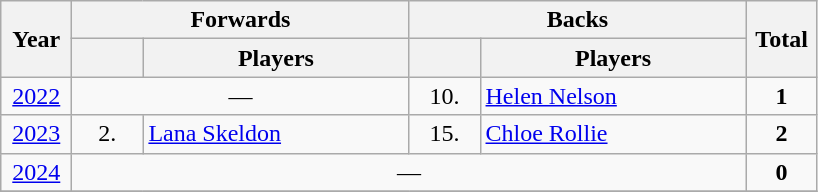<table class="wikitable">
<tr>
<th width=40 rowspan=2>Year</th>
<th colspan=2>Forwards</th>
<th colspan=2>Backs</th>
<th width=40 rowspan=2>Total</th>
</tr>
<tr>
<th width=40></th>
<th width=170>Players</th>
<th width=40></th>
<th width=170>Players</th>
</tr>
<tr>
<td align=center><a href='#'>2022</a></td>
<td align=center colspan=2>—</td>
<td align=center>10.</td>
<td><a href='#'>Helen Nelson</a></td>
<td align=center><strong>1</strong></td>
</tr>
<tr>
<td align=center><a href='#'>2023</a></td>
<td align=center>2.</td>
<td><a href='#'>Lana Skeldon</a></td>
<td align=center>15.</td>
<td><a href='#'>Chloe Rollie</a></td>
<td align=center><strong>2</strong></td>
</tr>
<tr>
<td align=center><a href='#'>2024</a></td>
<td align=center colspan=4>—</td>
<td align=center><strong>0</strong></td>
</tr>
<tr>
</tr>
</table>
